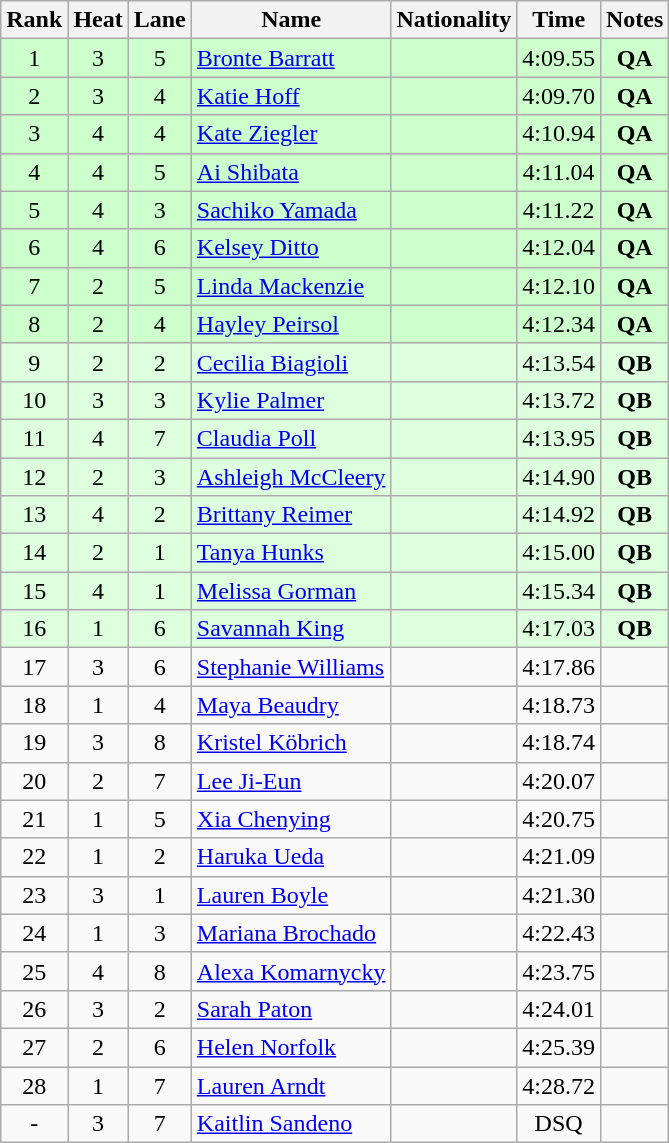<table class="wikitable sortable" style="text-align:center">
<tr>
<th>Rank</th>
<th>Heat</th>
<th>Lane</th>
<th>Name</th>
<th>Nationality</th>
<th>Time</th>
<th>Notes</th>
</tr>
<tr bgcolor=ccffcc>
<td>1</td>
<td>3</td>
<td>5</td>
<td align=left><a href='#'>Bronte Barratt</a></td>
<td align=left></td>
<td>4:09.55</td>
<td><strong>QA</strong></td>
</tr>
<tr bgcolor=ccffcc>
<td>2</td>
<td>3</td>
<td>4</td>
<td align=left><a href='#'>Katie Hoff</a></td>
<td align=left></td>
<td>4:09.70</td>
<td><strong>QA</strong></td>
</tr>
<tr bgcolor=ccffcc>
<td>3</td>
<td>4</td>
<td>4</td>
<td align=left><a href='#'>Kate Ziegler</a></td>
<td align=left></td>
<td>4:10.94</td>
<td><strong>QA</strong></td>
</tr>
<tr bgcolor=ccffcc>
<td>4</td>
<td>4</td>
<td>5</td>
<td align=left><a href='#'>Ai Shibata</a></td>
<td align=left></td>
<td>4:11.04</td>
<td><strong>QA</strong></td>
</tr>
<tr bgcolor=ccffcc>
<td>5</td>
<td>4</td>
<td>3</td>
<td align=left><a href='#'>Sachiko Yamada</a></td>
<td align=left></td>
<td>4:11.22</td>
<td><strong>QA</strong></td>
</tr>
<tr bgcolor=ccffcc>
<td>6</td>
<td>4</td>
<td>6</td>
<td align=left><a href='#'>Kelsey Ditto</a></td>
<td align=left></td>
<td>4:12.04</td>
<td><strong>QA</strong></td>
</tr>
<tr bgcolor=ccffcc>
<td>7</td>
<td>2</td>
<td>5</td>
<td align=left><a href='#'>Linda Mackenzie</a></td>
<td align=left></td>
<td>4:12.10</td>
<td><strong>QA</strong></td>
</tr>
<tr bgcolor=ccffcc>
<td>8</td>
<td>2</td>
<td>4</td>
<td align=left><a href='#'>Hayley Peirsol</a></td>
<td align=left></td>
<td>4:12.34</td>
<td><strong>QA</strong></td>
</tr>
<tr bgcolor=ddffdd>
<td>9</td>
<td>2</td>
<td>2</td>
<td align=left><a href='#'>Cecilia Biagioli</a></td>
<td align=left></td>
<td>4:13.54</td>
<td><strong>QB</strong></td>
</tr>
<tr bgcolor=ddffdd>
<td>10</td>
<td>3</td>
<td>3</td>
<td align=left><a href='#'>Kylie Palmer</a></td>
<td align=left></td>
<td>4:13.72</td>
<td><strong>QB</strong></td>
</tr>
<tr bgcolor=ddffdd>
<td>11</td>
<td>4</td>
<td>7</td>
<td align=left><a href='#'>Claudia Poll</a></td>
<td align=left></td>
<td>4:13.95</td>
<td><strong>QB</strong></td>
</tr>
<tr bgcolor=ddffdd>
<td>12</td>
<td>2</td>
<td>3</td>
<td align=left><a href='#'>Ashleigh McCleery</a></td>
<td align=left></td>
<td>4:14.90</td>
<td><strong>QB</strong></td>
</tr>
<tr bgcolor=ddffdd>
<td>13</td>
<td>4</td>
<td>2</td>
<td align=left><a href='#'>Brittany Reimer</a></td>
<td align=left></td>
<td>4:14.92</td>
<td><strong>QB</strong></td>
</tr>
<tr bgcolor=ddffdd>
<td>14</td>
<td>2</td>
<td>1</td>
<td align=left><a href='#'>Tanya Hunks</a></td>
<td align=left></td>
<td>4:15.00</td>
<td><strong>QB</strong></td>
</tr>
<tr bgcolor=ddffdd>
<td>15</td>
<td>4</td>
<td>1</td>
<td align=left><a href='#'>Melissa Gorman</a></td>
<td align=left></td>
<td>4:15.34</td>
<td><strong>QB</strong></td>
</tr>
<tr bgcolor=ddffdd>
<td>16</td>
<td>1</td>
<td>6</td>
<td align=left><a href='#'>Savannah King</a></td>
<td align=left></td>
<td>4:17.03</td>
<td><strong>QB</strong></td>
</tr>
<tr>
<td>17</td>
<td>3</td>
<td>6</td>
<td align=left><a href='#'>Stephanie Williams</a></td>
<td align=left></td>
<td>4:17.86</td>
<td></td>
</tr>
<tr>
<td>18</td>
<td>1</td>
<td>4</td>
<td align=left><a href='#'>Maya Beaudry</a></td>
<td align=left></td>
<td>4:18.73</td>
<td></td>
</tr>
<tr>
<td>19</td>
<td>3</td>
<td>8</td>
<td align=left><a href='#'>Kristel Köbrich</a></td>
<td align=left></td>
<td>4:18.74</td>
<td></td>
</tr>
<tr>
<td>20</td>
<td>2</td>
<td>7</td>
<td align=left><a href='#'>Lee Ji-Eun</a></td>
<td align=left></td>
<td>4:20.07</td>
<td></td>
</tr>
<tr>
<td>21</td>
<td>1</td>
<td>5</td>
<td align=left><a href='#'>Xia Chenying</a></td>
<td align=left></td>
<td>4:20.75</td>
<td></td>
</tr>
<tr>
<td>22</td>
<td>1</td>
<td>2</td>
<td align=left><a href='#'>Haruka Ueda</a></td>
<td align=left></td>
<td>4:21.09</td>
<td></td>
</tr>
<tr>
<td>23</td>
<td>3</td>
<td>1</td>
<td align=left><a href='#'>Lauren Boyle</a></td>
<td align=left></td>
<td>4:21.30</td>
<td></td>
</tr>
<tr>
<td>24</td>
<td>1</td>
<td>3</td>
<td align=left><a href='#'>Mariana Brochado</a></td>
<td align=left></td>
<td>4:22.43</td>
<td></td>
</tr>
<tr>
<td>25</td>
<td>4</td>
<td>8</td>
<td align=left><a href='#'>Alexa Komarnycky</a></td>
<td align=left></td>
<td>4:23.75</td>
<td></td>
</tr>
<tr>
<td>26</td>
<td>3</td>
<td>2</td>
<td align=left><a href='#'>Sarah Paton</a></td>
<td align=left></td>
<td>4:24.01</td>
<td></td>
</tr>
<tr>
<td>27</td>
<td>2</td>
<td>6</td>
<td align=left><a href='#'>Helen Norfolk</a></td>
<td align=left></td>
<td>4:25.39</td>
<td></td>
</tr>
<tr>
<td>28</td>
<td>1</td>
<td>7</td>
<td align=left><a href='#'>Lauren Arndt</a></td>
<td align=left></td>
<td>4:28.72</td>
<td></td>
</tr>
<tr>
<td>-</td>
<td>3</td>
<td>7</td>
<td align=left><a href='#'>Kaitlin Sandeno</a></td>
<td align=left></td>
<td>DSQ</td>
<td></td>
</tr>
</table>
